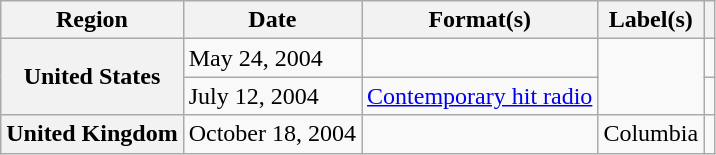<table class="wikitable plainrowheaders">
<tr>
<th scope="col">Region</th>
<th scope="col">Date</th>
<th scope="col">Format(s)</th>
<th scope="col">Label(s)</th>
<th scope="col"></th>
</tr>
<tr>
<th scope="row" rowspan="2">United States</th>
<td>May 24, 2004</td>
<td></td>
<td rowspan="2"></td>
<td></td>
</tr>
<tr>
<td>July 12, 2004</td>
<td><a href='#'>Contemporary hit radio</a></td>
<td></td>
</tr>
<tr>
<th scope="row">United Kingdom</th>
<td>October 18, 2004</td>
<td></td>
<td>Columbia</td>
<td></td>
</tr>
</table>
